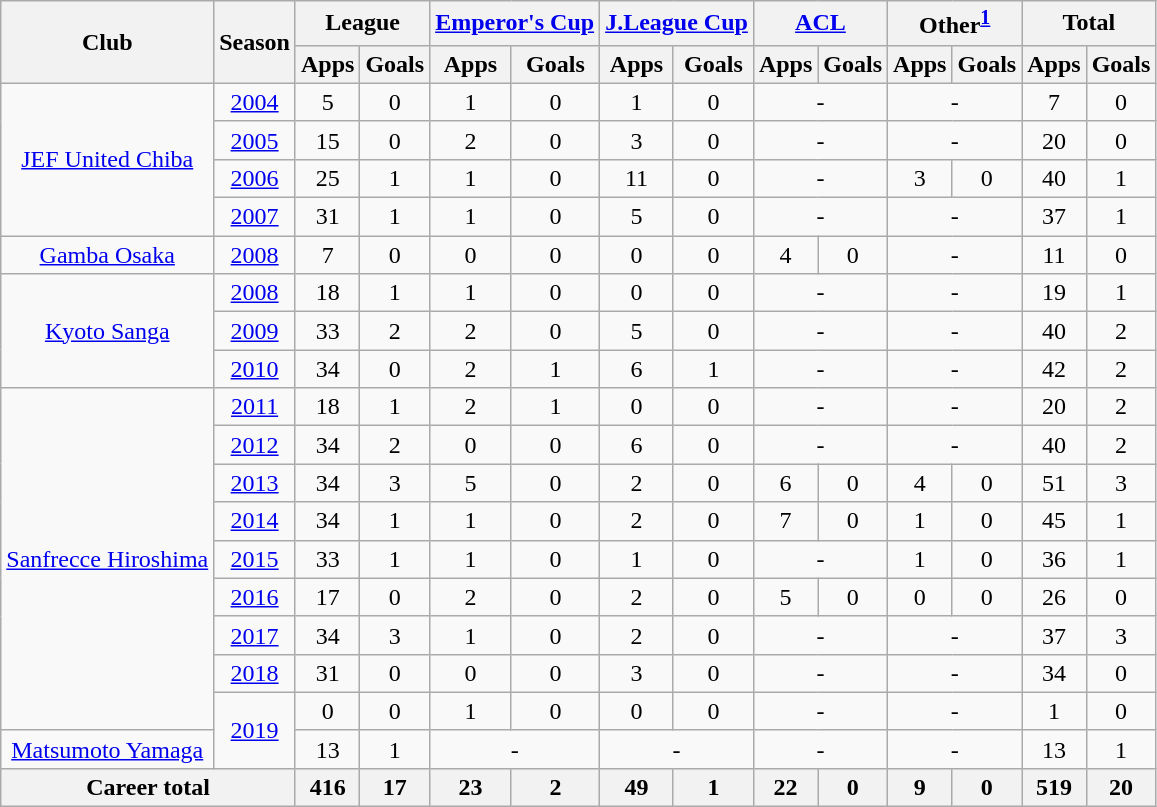<table class="wikitable" style="text-align:center;">
<tr>
<th rowspan="2">Club</th>
<th rowspan="2">Season</th>
<th colspan="2">League</th>
<th colspan="2"><a href='#'>Emperor's Cup</a></th>
<th colspan="2"><a href='#'>J.League Cup</a></th>
<th colspan="2"><a href='#'>ACL</a></th>
<th colspan="2">Other<sup><a href='#'>1</a></sup></th>
<th colspan="2">Total</th>
</tr>
<tr>
<th>Apps</th>
<th>Goals</th>
<th>Apps</th>
<th>Goals</th>
<th>Apps</th>
<th>Goals</th>
<th>Apps</th>
<th>Goals</th>
<th>Apps</th>
<th>Goals</th>
<th>Apps</th>
<th>Goals</th>
</tr>
<tr>
<td rowspan="4"><a href='#'>JEF United Chiba</a></td>
<td><a href='#'>2004</a></td>
<td>5</td>
<td>0</td>
<td>1</td>
<td>0</td>
<td>1</td>
<td>0</td>
<td colspan="2">-</td>
<td colspan="2">-</td>
<td>7</td>
<td>0</td>
</tr>
<tr>
<td><a href='#'>2005</a></td>
<td>15</td>
<td>0</td>
<td>2</td>
<td>0</td>
<td>3</td>
<td>0</td>
<td colspan="2">-</td>
<td colspan="2">-</td>
<td>20</td>
<td>0</td>
</tr>
<tr>
<td><a href='#'>2006</a></td>
<td>25</td>
<td>1</td>
<td>1</td>
<td>0</td>
<td>11</td>
<td>0</td>
<td colspan="2">-</td>
<td>3</td>
<td>0</td>
<td>40</td>
<td>1</td>
</tr>
<tr>
<td><a href='#'>2007</a></td>
<td>31</td>
<td>1</td>
<td>1</td>
<td>0</td>
<td>5</td>
<td>0</td>
<td colspan="2">-</td>
<td colspan="2">-</td>
<td>37</td>
<td>1</td>
</tr>
<tr>
<td><a href='#'>Gamba Osaka</a></td>
<td><a href='#'>2008</a></td>
<td>7</td>
<td>0</td>
<td>0</td>
<td>0</td>
<td>0</td>
<td>0</td>
<td>4</td>
<td>0</td>
<td colspan="2">-</td>
<td>11</td>
<td>0</td>
</tr>
<tr>
<td rowspan="3"><a href='#'>Kyoto Sanga</a></td>
<td><a href='#'>2008</a></td>
<td>18</td>
<td>1</td>
<td>1</td>
<td>0</td>
<td>0</td>
<td>0</td>
<td colspan="2">-</td>
<td colspan="2">-</td>
<td>19</td>
<td>1</td>
</tr>
<tr>
<td><a href='#'>2009</a></td>
<td>33</td>
<td>2</td>
<td>2</td>
<td>0</td>
<td>5</td>
<td>0</td>
<td colspan="2">-</td>
<td colspan="2">-</td>
<td>40</td>
<td>2</td>
</tr>
<tr>
<td><a href='#'>2010</a></td>
<td>34</td>
<td>0</td>
<td>2</td>
<td>1</td>
<td>6</td>
<td>1</td>
<td colspan="2">-</td>
<td colspan="2">-</td>
<td>42</td>
<td>2</td>
</tr>
<tr>
<td rowspan="9"><a href='#'>Sanfrecce Hiroshima</a></td>
<td><a href='#'>2011</a></td>
<td>18</td>
<td>1</td>
<td>2</td>
<td>1</td>
<td>0</td>
<td>0</td>
<td colspan="2">-</td>
<td colspan="2">-</td>
<td>20</td>
<td>2</td>
</tr>
<tr>
<td><a href='#'>2012</a></td>
<td>34</td>
<td>2</td>
<td>0</td>
<td>0</td>
<td>6</td>
<td>0</td>
<td colspan="2">-</td>
<td colspan="2">-</td>
<td>40</td>
<td>2</td>
</tr>
<tr>
<td><a href='#'>2013</a></td>
<td>34</td>
<td>3</td>
<td>5</td>
<td>0</td>
<td>2</td>
<td>0</td>
<td>6</td>
<td>0</td>
<td>4</td>
<td>0</td>
<td>51</td>
<td>3</td>
</tr>
<tr>
<td><a href='#'>2014</a></td>
<td>34</td>
<td>1</td>
<td>1</td>
<td>0</td>
<td>2</td>
<td>0</td>
<td>7</td>
<td>0</td>
<td>1</td>
<td>0</td>
<td>45</td>
<td>1</td>
</tr>
<tr>
<td><a href='#'>2015</a></td>
<td>33</td>
<td>1</td>
<td>1</td>
<td>0</td>
<td>1</td>
<td>0</td>
<td colspan="2">-</td>
<td>1</td>
<td>0</td>
<td>36</td>
<td>1</td>
</tr>
<tr>
<td><a href='#'>2016</a></td>
<td>17</td>
<td>0</td>
<td>2</td>
<td>0</td>
<td>2</td>
<td>0</td>
<td>5</td>
<td>0</td>
<td>0</td>
<td>0</td>
<td>26</td>
<td>0</td>
</tr>
<tr>
<td><a href='#'>2017</a></td>
<td>34</td>
<td>3</td>
<td>1</td>
<td>0</td>
<td>2</td>
<td>0</td>
<td colspan="2">-</td>
<td colspan="2">-</td>
<td>37</td>
<td>3</td>
</tr>
<tr>
<td><a href='#'>2018</a></td>
<td>31</td>
<td>0</td>
<td>0</td>
<td>0</td>
<td>3</td>
<td>0</td>
<td colspan="2">-</td>
<td colspan="2">-</td>
<td>34</td>
<td>0</td>
</tr>
<tr>
<td rowspan="2"><a href='#'>2019</a></td>
<td>0</td>
<td>0</td>
<td>1</td>
<td>0</td>
<td>0</td>
<td>0</td>
<td colspan="2">-</td>
<td colspan="2">-</td>
<td>1</td>
<td>0</td>
</tr>
<tr>
<td><a href='#'>Matsumoto Yamaga</a></td>
<td>13</td>
<td>1</td>
<td colspan="2">-</td>
<td colspan="2">-</td>
<td colspan="2">-</td>
<td colspan="2">-</td>
<td>13</td>
<td>1</td>
</tr>
<tr>
<th colspan="2">Career total</th>
<th>416</th>
<th>17</th>
<th>23</th>
<th>2</th>
<th>49</th>
<th>1</th>
<th>22</th>
<th>0</th>
<th>9</th>
<th>0</th>
<th>519</th>
<th>20</th>
</tr>
</table>
